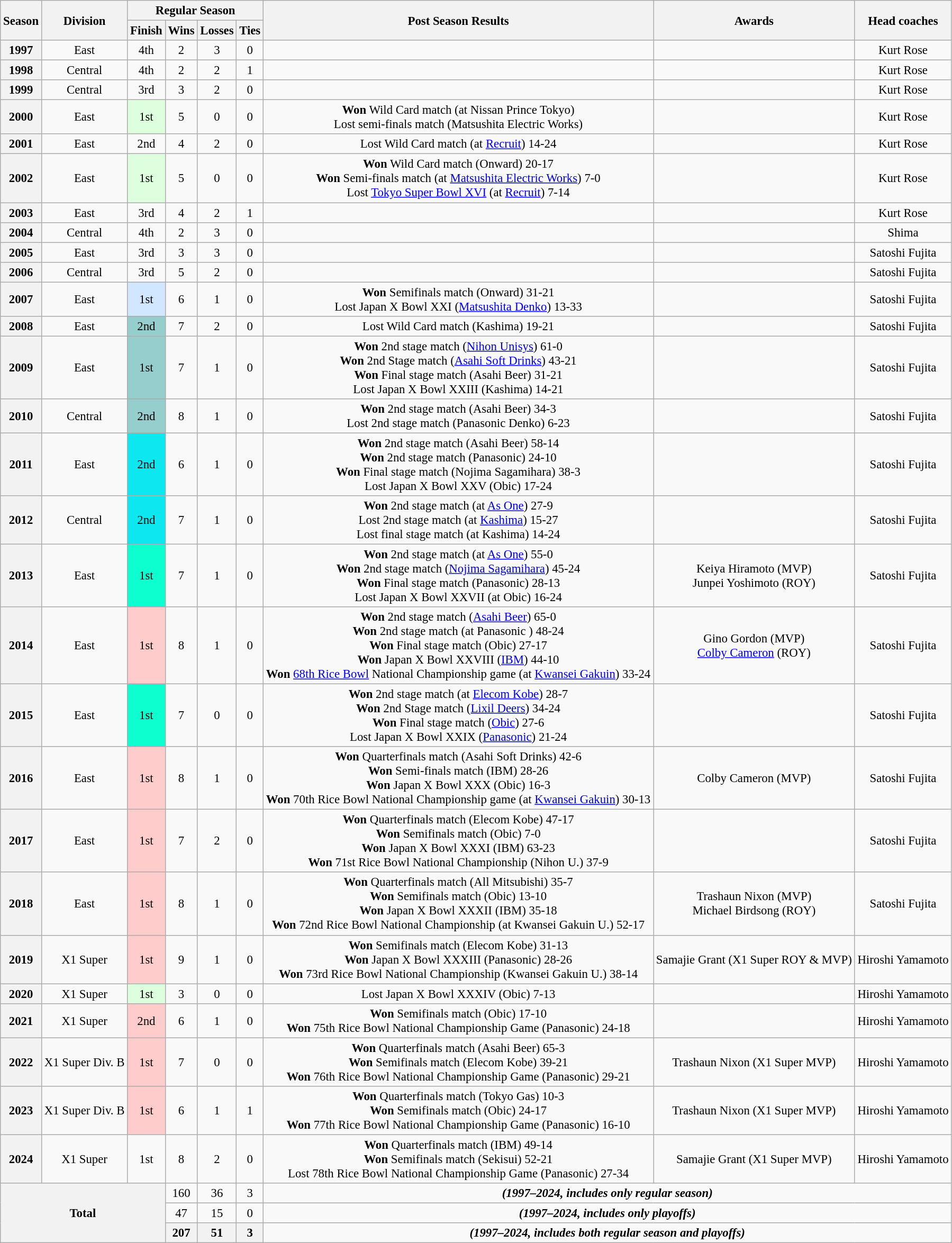<table class="wikitable" style="text-align:center; font-size:95%">
<tr>
<th rowspan="2">Season</th>
<th rowspan="2">Division</th>
<th colspan="4">Regular Season</th>
<th rowspan="2">Post Season Results</th>
<th rowspan="2">Awards</th>
<th rowspan="2">Head coaches</th>
</tr>
<tr>
<th>Finish</th>
<th>Wins</th>
<th>Losses</th>
<th>Ties</th>
</tr>
<tr>
<th align="center">1997</th>
<td align="center">East</td>
<td align="center" bgcolor="">4th</td>
<td align="center">2</td>
<td align="center">3</td>
<td align="center">0</td>
<td></td>
<td></td>
<td>Kurt Rose</td>
</tr>
<tr>
<th align="center">1998</th>
<td align="center">Central</td>
<td align="center" bgcolor="">4th</td>
<td align="center">2</td>
<td align="center">2</td>
<td align="center">1</td>
<td></td>
<td></td>
<td>Kurt Rose</td>
</tr>
<tr>
<th align="center">1999</th>
<td align="center">Central</td>
<td align="center" bgcolor="">3rd</td>
<td align="center">3</td>
<td align="center">2</td>
<td align="center">0</td>
<td></td>
<td></td>
<td>Kurt Rose</td>
</tr>
<tr>
<th align="center">2000</th>
<td align="center">East</td>
<td align="center" bgcolor="#DDFFDD">1st</td>
<td align="center">5</td>
<td align="center">0</td>
<td align="center">0</td>
<td><strong>Won</strong> Wild Card match (at Nissan Prince Tokyo)<br>Lost semi-finals match (Matsushita Electric Works)</td>
<td></td>
<td>Kurt Rose</td>
</tr>
<tr>
<th align="center">2001</th>
<td align="center">East</td>
<td align="center" bgcolor=>2nd</td>
<td align="center">4</td>
<td align="center">2</td>
<td align="center">0</td>
<td>Lost Wild Card match (at <a href='#'>Recruit</a>) 14-24</td>
<td></td>
<td>Kurt Rose</td>
</tr>
<tr>
<th align="center">2002</th>
<td align="center">East</td>
<td align="center" bgcolor="#DDFFDD">1st</td>
<td align="center">5</td>
<td align="center">0</td>
<td align="center">0</td>
<td><strong>Won</strong> Wild Card match (Onward) 20-17<br><strong>Won</strong> Semi-finals match (at <a href='#'>Matsushita Electric Works</a>) 7-0<br>Lost <a href='#'>Tokyo Super Bowl XVI</a> (at <a href='#'>Recruit</a>) 7-14</td>
<td></td>
<td>Kurt Rose</td>
</tr>
<tr>
<th align="center">2003</th>
<td align="center">East</td>
<td align="center" bgcolor=>3rd</td>
<td align="center">4</td>
<td align="center">2</td>
<td align="center">1</td>
<td></td>
<td></td>
<td>Kurt Rose</td>
</tr>
<tr>
<th align="center">2004</th>
<td align="center">Central</td>
<td align="center" bgcolor=>4th</td>
<td align="center">2</td>
<td align="center">3</td>
<td align="center">0</td>
<td></td>
<td></td>
<td>Shima</td>
</tr>
<tr>
<th align="center">2005</th>
<td align="center">East</td>
<td align="center" bgcolor=>3rd</td>
<td align="center">3</td>
<td align="center">3</td>
<td align="center">0</td>
<td></td>
<td></td>
<td>Satoshi Fujita</td>
</tr>
<tr>
<th align="center">2006</th>
<td align="center">Central</td>
<td align="center" bgcolor=>3rd</td>
<td align="center">5</td>
<td align="center">2</td>
<td align="center">0</td>
<td></td>
<td></td>
<td>Satoshi Fujita</td>
</tr>
<tr>
<th align="center">2007</th>
<td align="center">East</td>
<td align="center" bgcolor="#D0E7FF">1st</td>
<td align="center">6</td>
<td align="center">1</td>
<td align="center">0</td>
<td><strong>Won</strong> Semifinals match (Onward) 31-21<br>Lost Japan X Bowl XXI (<a href='#'>Matsushita Denko</a>) 13-33</td>
<td></td>
<td>Satoshi Fujita</td>
</tr>
<tr>
<th align="center">2008</th>
<td align="center">East</td>
<td align="center" bgcolor="#96CDCD ">2nd</td>
<td align="center">7</td>
<td align="center">2</td>
<td align="center">0</td>
<td>Lost Wild Card match (Kashima) 19-21</td>
<td></td>
<td>Satoshi Fujita</td>
</tr>
<tr>
<th align="center">2009</th>
<td align="center">East</td>
<td align="center" bgcolor="#96CDCD">1st</td>
<td align="center">7</td>
<td align="center">1</td>
<td align="center">0</td>
<td><strong>Won</strong> 2nd stage match (<a href='#'>Nihon Unisys</a>) 61-0<br><strong>Won</strong> 2nd Stage match (<a href='#'>Asahi Soft Drinks</a>) 43-21<br><strong>Won</strong> Final stage match (Asahi Beer) 31-21<br>Lost Japan X Bowl XXIII (Kashima) 14-21</td>
<td></td>
<td>Satoshi Fujita</td>
</tr>
<tr>
<th align="center">2010</th>
<td align="center">Central</td>
<td align="center" bgcolor="#96CDCD ">2nd</td>
<td align="center">8</td>
<td align="center">1</td>
<td align="center">0</td>
<td><strong>Won</strong> 2nd stage match (Asahi Beer) 34-3<br> Lost 2nd stage match (Panasonic Denko) 6-23</td>
<td></td>
<td>Satoshi Fujita</td>
</tr>
<tr>
<th align="center">2011</th>
<td align="center">East</td>
<td align="center" bgcolor="# D0E7FF ">2nd</td>
<td align="center">6</td>
<td align="center">1</td>
<td align="center">0</td>
<td><strong>Won</strong> 2nd stage match (Asahi Beer) 58-14<br><strong>Won</strong> 2nd stage match (Panasonic) 24-10<br><strong>Won</strong> Final stage match (Nojima Sagamihara) 38-3<br>Lost Japan X Bowl XXV (Obic) 17-24</td>
<td></td>
<td>Satoshi Fujita</td>
</tr>
<tr>
<th align="center">2012</th>
<td align="center">Central</td>
<td align="center" bgcolor="# D0E7FF ">2nd</td>
<td align="center">7</td>
<td align="center">1</td>
<td align="center">0</td>
<td><strong>Won</strong> 2nd stage match (at <a href='#'>As One</a>) 27-9<br>Lost 2nd stage match (at <a href='#'>Kashima</a>) 15-27<br>Lost final stage match (at Kashima) 14-24</td>
<td></td>
<td>Satoshi Fujita</td>
</tr>
<tr>
<th align="center">2013</th>
<td align="center">East</td>
<td align="center" bgcolor="# DDFFDD ">1st</td>
<td align="center">7</td>
<td align="center">1</td>
<td align="center">0</td>
<td><strong>Won</strong> 2nd stage match (at <a href='#'>As One</a>) 55-0<br><strong>Won</strong> 2nd stage match (<a href='#'>Nojima Sagamihara</a>) 45-24<br><strong>Won</strong> Final stage match (Panasonic) 28-13<br> Lost Japan X Bowl XXVII (at Obic) 16-24</td>
<td>Keiya Hiramoto (MVP)<br>Junpei Yoshimoto (ROY)</td>
<td>Satoshi Fujita</td>
</tr>
<tr>
<th align="center">2014</th>
<td align="center">East</td>
<td align="center" bgcolor="#FFCCCC">1st</td>
<td align="center">8</td>
<td align="center">1</td>
<td align="center">0</td>
<td><strong>Won</strong> 2nd stage match (<a href='#'>Asahi Beer</a>) 65-0<br><strong>Won</strong> 2nd stage match (at Panasonic ) 48-24<br><strong>Won</strong> Final stage match (Obic) 27-17<br><strong>Won</strong> Japan X Bowl XXVIII (<a href='#'>IBM</a>) 44-10<br><strong>Won</strong> <a href='#'>68th Rice Bowl</a> National Championship game (at <a href='#'>Kwansei Gakuin</a>) 33-24</td>
<td>Gino Gordon (MVP)<br><a href='#'>Colby Cameron</a> (ROY)</td>
<td>Satoshi Fujita</td>
</tr>
<tr>
<th align="center">2015</th>
<td align="center">East</td>
<td align="center" bgcolor="# DDFFDD ">1st</td>
<td align="center">7</td>
<td align="center">0</td>
<td align="center">0</td>
<td><strong>Won</strong> 2nd stage match (at <a href='#'>Elecom Kobe</a>) 28-7<br><strong>Won</strong> 2nd Stage match (<a href='#'>Lixil Deers</a>) 34-24<br><strong>Won</strong> Final stage match (<a href='#'>Obic</a>) 27-6<br>Lost Japan X Bowl XXIX (<a href='#'>Panasonic</a>) 21-24</td>
<td></td>
<td>Satoshi Fujita</td>
</tr>
<tr>
<th align="center">2016</th>
<td align="center">East</td>
<td align="center" bgcolor="#FFCCCC">1st</td>
<td align="center">8</td>
<td align="center">1</td>
<td align="center">0</td>
<td><strong>Won</strong> Quarterfinals match (Asahi Soft Drinks) 42-6<br><strong>Won</strong> Semi-finals match (IBM) 28-26<br><strong>Won</strong> Japan X Bowl XXX (Obic) 16-3<br><strong>Won</strong> 70th Rice Bowl National Championship game (at <a href='#'>Kwansei Gakuin</a>) 30-13</td>
<td>Colby Cameron (MVP)</td>
<td>Satoshi Fujita</td>
</tr>
<tr>
<th align="center">2017</th>
<td align="center">East</td>
<td align="center" bgcolor="#FFCCCC">1st</td>
<td align="center">7</td>
<td align="center">2</td>
<td align="center">0</td>
<td><strong>Won</strong> Quarterfinals match (Elecom Kobe) 47-17<br><strong>Won</strong> Semifinals match (Obic) 7-0<br><strong>Won</strong> Japan X Bowl XXXI (IBM) 63-23<br><strong>Won</strong> 71st Rice Bowl National Championship (Nihon U.) 37-9</td>
<td></td>
<td>Satoshi Fujita</td>
</tr>
<tr>
<th align="center">2018</th>
<td align="center">East</td>
<td align="center" bgcolor="#FFCCCC">1st</td>
<td align="center">8</td>
<td align="center">1</td>
<td align="center">0</td>
<td><strong>Won</strong> Quarterfinals match (All Mitsubishi) 35-7<br><strong>Won</strong> Semifinals match (Obic) 13-10<br><strong>Won</strong> Japan X Bowl XXXII (IBM) 35-18<br><strong>Won</strong> 72nd Rice Bowl National Championship (at Kwansei Gakuin U.) 52-17</td>
<td>Trashaun Nixon (MVP)<br>Michael Birdsong (ROY)</td>
<td>Satoshi Fujita</td>
</tr>
<tr>
<th align="center">2019</th>
<td align="center">X1 Super</td>
<td align="center" bgcolor="#FFCCCC">1st</td>
<td align="center">9</td>
<td align="center">1</td>
<td align="center">0</td>
<td><strong>Won</strong> Semifinals match (Elecom Kobe) 31-13<br><strong>Won</strong> Japan X Bowl XXXIII (Panasonic) 28-26<br><strong>Won</strong> 73rd Rice Bowl National Championship (Kwansei Gakuin U.) 38-14</td>
<td>Samajie Grant (X1 Super ROY & MVP)</td>
<td>Hiroshi Yamamoto</td>
</tr>
<tr>
<th align="center">2020</th>
<td align="center">X1 Super</td>
<td align="center" bgcolor="#DDFFDD">1st</td>
<td align="center">3</td>
<td align="center">0</td>
<td align="center">0</td>
<td>Lost Japan X Bowl XXXIV (Obic) 7-13</td>
<td></td>
<td>Hiroshi Yamamoto</td>
</tr>
<tr>
<th align="center">2021</th>
<td align="center">X1 Super</td>
<td align="center" bgcolor="#FFCCCC">2nd</td>
<td align="center">6</td>
<td align="center">1</td>
<td align="center">0</td>
<td><strong>Won</strong> Semifinals match (Obic) 17-10<br><strong>Won</strong> 75th Rice Bowl National Championship Game (Panasonic) 24-18</td>
<td></td>
<td>Hiroshi Yamamoto</td>
</tr>
<tr>
<th align="center">2022</th>
<td align="center">X1 Super Div. B</td>
<td align="center" bgcolor="#FFCCCC">1st</td>
<td align="center">7</td>
<td align="center">0</td>
<td align="center">0</td>
<td><strong>Won</strong> Quarterfinals match (Asahi Beer) 65-3<br><strong>Won</strong> Semifinals match (Elecom Kobe) 39-21<br><strong>Won</strong> 76th Rice Bowl National Championship Game (Panasonic) 29-21</td>
<td>Trashaun Nixon (X1 Super MVP)</td>
<td>Hiroshi Yamamoto</td>
</tr>
<tr>
<th align="center">2023</th>
<td align="center">X1 Super Div. B</td>
<td align="center" bgcolor="#FFCCCC">1st</td>
<td align="center">6</td>
<td align="center">1</td>
<td align="center">1</td>
<td><strong>Won</strong> Quarterfinals match (Tokyo Gas) 10-3<br><strong>Won</strong> Semifinals match (Obic) 24-17<br><strong>Won</strong> 77th Rice Bowl National Championship Game (Panasonic) 16-10</td>
<td>Trashaun Nixon (X1 Super MVP)</td>
<td>Hiroshi Yamamoto</td>
</tr>
<tr>
<th align="center">2024</th>
<td align="center">X1 Super</td>
<td align="center" bgcolor="">1st</td>
<td align="center">8</td>
<td align="center">2</td>
<td align="center">0</td>
<td><strong>Won</strong> Quarterfinals match (IBM) 49-14<br><strong>Won</strong> Semifinals match (Sekisui) 52-21<br>Lost 78th Rice Bowl National Championship Game (Panasonic) 27-34</td>
<td>Samajie Grant (X1 Super MVP)</td>
<td>Hiroshi Yamamoto</td>
</tr>
<tr>
<th colspan="3" rowspan="3" align="center">Total</th>
<td align="center">160</td>
<td align="center">36</td>
<td align="center">3</td>
<td colspan="3"><strong><em>(1997–2024, includes only regular season)</em></strong></td>
</tr>
<tr>
<td align="center">47</td>
<td align="center">15</td>
<td align="center">0</td>
<td colspan="3"><strong><em>(1997–2024, includes only playoffs)</em></strong></td>
</tr>
<tr>
<th align="center">207</th>
<th align="center">51</th>
<th align="center">3</th>
<td colspan="3"><strong><em>(1997–2024, includes both regular season and playoffs)</em></strong></td>
</tr>
</table>
